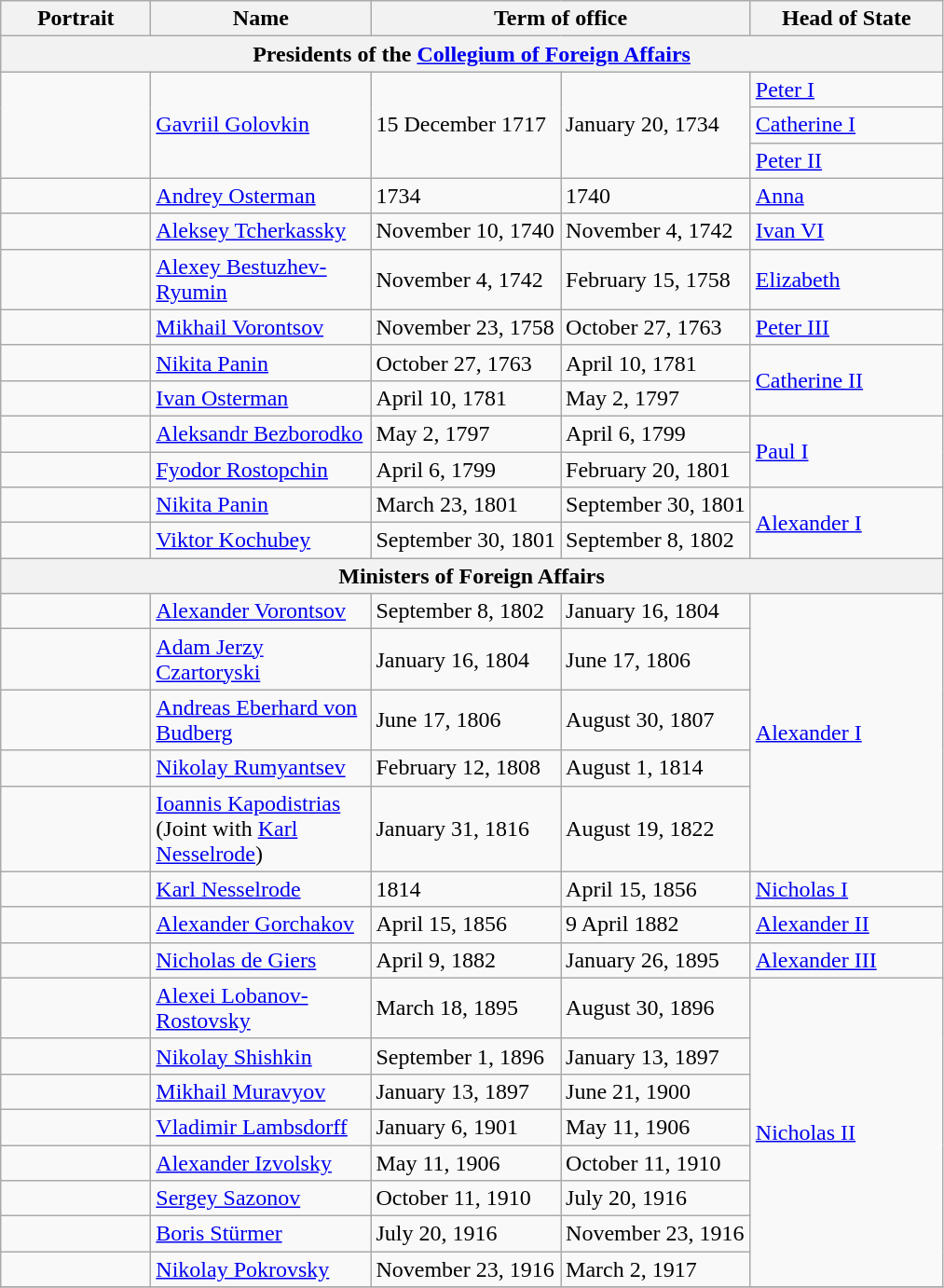<table class="wikitable">
<tr>
<th width="100">Portrait</th>
<th width="150">Name</th>
<th width="100" colspan="2">Term of office</th>
<th width="130">Head of State</th>
</tr>
<tr style="text-align:center;">
<th colspan=5>Presidents of the <a href='#'>Collegium of Foreign Affairs</a></th>
</tr>
<tr>
<td rowspan="4"></td>
<td rowspan="4"><a href='#'>Gavriil Golovkin</a></td>
<td rowspan="4">15 December 1717</td>
<td rowspan="4">January 20, 1734</td>
<td><a href='#'>Peter I</a></td>
</tr>
<tr>
<td><a href='#'>Catherine I</a></td>
</tr>
<tr>
<td><a href='#'>Peter II</a></td>
</tr>
<tr>
<td rowspan="2"><a href='#'>Anna</a></td>
</tr>
<tr>
<td></td>
<td><a href='#'>Andrey Osterman</a></td>
<td>1734</td>
<td>1740</td>
</tr>
<tr>
<td></td>
<td><a href='#'>Aleksey Tcherkassky</a></td>
<td>November 10, 1740</td>
<td>November 4, 1742</td>
<td><a href='#'>Ivan VI</a></td>
</tr>
<tr>
<td></td>
<td><a href='#'>Alexey Bestuzhev-Ryumin</a></td>
<td>November 4, 1742</td>
<td>February 15, 1758</td>
<td rowspan="2"><a href='#'>Elizabeth</a></td>
</tr>
<tr>
<td rowspan="2"></td>
<td rowspan="2"><a href='#'>Mikhail Vorontsov</a></td>
<td rowspan="2">November 23, 1758</td>
<td rowspan="2">October 27, 1763</td>
</tr>
<tr>
<td><a href='#'>Peter III</a></td>
</tr>
<tr>
<td></td>
<td><a href='#'>Nikita Panin</a></td>
<td>October 27, 1763</td>
<td>April 10, 1781</td>
<td rowspan="2"><a href='#'>Catherine II</a></td>
</tr>
<tr>
<td></td>
<td><a href='#'>Ivan Osterman</a></td>
<td>April 10, 1781</td>
<td>May 2, 1797</td>
</tr>
<tr>
<td></td>
<td><a href='#'>Aleksandr Bezborodko</a></td>
<td>May 2, 1797</td>
<td>April 6, 1799</td>
<td rowspan="2"><a href='#'>Paul I</a></td>
</tr>
<tr>
<td></td>
<td><a href='#'>Fyodor Rostopchin</a></td>
<td>April 6, 1799</td>
<td>February 20, 1801</td>
</tr>
<tr>
<td></td>
<td><a href='#'>Nikita Panin</a></td>
<td>March 23, 1801</td>
<td>September 30, 1801</td>
<td rowspan="2"><a href='#'>Alexander I</a></td>
</tr>
<tr>
<td></td>
<td><a href='#'>Viktor Kochubey</a></td>
<td>September 30, 1801</td>
<td>September 8, 1802</td>
</tr>
<tr style="text-align:center;">
<th colspan=5>Ministers of Foreign Affairs</th>
</tr>
<tr>
<td></td>
<td><a href='#'>Alexander Vorontsov</a></td>
<td>September 8, 1802</td>
<td>January 16, 1804</td>
<td rowspan="6"><a href='#'>Alexander I</a></td>
</tr>
<tr>
<td></td>
<td><a href='#'>Adam Jerzy Czartoryski</a></td>
<td>January 16, 1804</td>
<td>June 17, 1806</td>
</tr>
<tr>
<td></td>
<td><a href='#'>Andreas Eberhard von Budberg</a></td>
<td>June 17, 1806</td>
<td>August 30, 1807</td>
</tr>
<tr>
<td></td>
<td><a href='#'>Nikolay Rumyantsev</a></td>
<td>February 12, 1808</td>
<td>August 1, 1814</td>
</tr>
<tr>
<td></td>
<td><a href='#'>Ioannis Kapodistrias</a><br>(Joint with <a href='#'>Karl Nesselrode</a>)</td>
<td>January 31, 1816</td>
<td>August 19, 1822</td>
</tr>
<tr>
<td rowspan="2"></td>
<td rowspan="2"><a href='#'>Karl Nesselrode</a></td>
<td rowspan="2">1814</td>
<td rowspan="2">April 15, 1856</td>
</tr>
<tr>
<td><a href='#'>Nicholas I</a></td>
</tr>
<tr>
<td></td>
<td><a href='#'>Alexander Gorchakov</a></td>
<td>April 15, 1856</td>
<td>9 April 1882</td>
<td><a href='#'>Alexander II</a></td>
</tr>
<tr>
<td></td>
<td><a href='#'>Nicholas de Giers</a></td>
<td>April 9, 1882</td>
<td>January 26, 1895</td>
<td><a href='#'>Alexander III</a></td>
</tr>
<tr>
<td></td>
<td><a href='#'>Alexei Lobanov-Rostovsky</a></td>
<td>March 18, 1895</td>
<td>August 30, 1896</td>
<td rowspan="8"><a href='#'>Nicholas II</a></td>
</tr>
<tr>
<td></td>
<td><a href='#'>Nikolay Shishkin</a></td>
<td>September 1, 1896</td>
<td>January 13, 1897</td>
</tr>
<tr>
<td></td>
<td><a href='#'>Mikhail Muravyov</a></td>
<td>January 13, 1897</td>
<td>June 21, 1900</td>
</tr>
<tr>
<td></td>
<td><a href='#'>Vladimir Lambsdorff</a></td>
<td>January 6, 1901</td>
<td>May 11, 1906</td>
</tr>
<tr>
<td></td>
<td><a href='#'>Alexander Izvolsky</a></td>
<td>May 11, 1906</td>
<td>October 11, 1910</td>
</tr>
<tr>
<td></td>
<td><a href='#'>Sergey Sazonov</a></td>
<td>October 11, 1910</td>
<td>July 20, 1916</td>
</tr>
<tr>
<td></td>
<td><a href='#'>Boris Stürmer</a></td>
<td>July 20, 1916</td>
<td>November 23, 1916</td>
</tr>
<tr>
<td></td>
<td><a href='#'>Nikolay Pokrovsky</a></td>
<td>November 23, 1916</td>
<td>March 2, 1917</td>
</tr>
<tr>
</tr>
</table>
